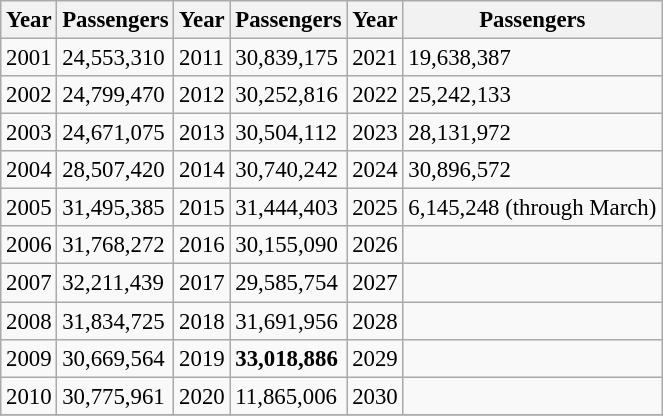<table class="wikitable" style="font-size: 95%">
<tr>
<th>Year</th>
<th>Passengers</th>
<th>Year</th>
<th>Passengers</th>
<th>Year</th>
<th>Passengers</th>
</tr>
<tr>
<td>2001</td>
<td>24,553,310</td>
<td>2011</td>
<td>30,839,175</td>
<td>2021</td>
<td>19,638,387</td>
</tr>
<tr>
<td>2002</td>
<td>24,799,470</td>
<td>2012</td>
<td>30,252,816</td>
<td>2022</td>
<td>25,242,133</td>
</tr>
<tr>
<td>2003</td>
<td>24,671,075</td>
<td>2013</td>
<td>30,504,112</td>
<td>2023</td>
<td>28,131,972</td>
</tr>
<tr>
<td>2004</td>
<td>28,507,420</td>
<td>2014</td>
<td>30,740,242</td>
<td>2024</td>
<td>30,896,572</td>
</tr>
<tr>
<td>2005</td>
<td>31,495,385</td>
<td>2015</td>
<td>31,444,403</td>
<td>2025</td>
<td>6,145,248 (through March)</td>
</tr>
<tr>
<td>2006</td>
<td>31,768,272</td>
<td>2016</td>
<td>30,155,090</td>
<td>2026</td>
<td></td>
</tr>
<tr>
<td>2007</td>
<td>32,211,439</td>
<td>2017</td>
<td>29,585,754</td>
<td>2027</td>
<td></td>
</tr>
<tr>
<td>2008</td>
<td>31,834,725</td>
<td>2018</td>
<td>31,691,956</td>
<td>2028</td>
<td></td>
</tr>
<tr>
<td>2009</td>
<td>30,669,564</td>
<td>2019</td>
<td><strong>33,018,886</strong></td>
<td>2029</td>
</tr>
<tr>
<td>2010</td>
<td>30,775,961</td>
<td>2020</td>
<td>11,865,006</td>
<td>2030</td>
<td></td>
</tr>
<tr>
</tr>
</table>
